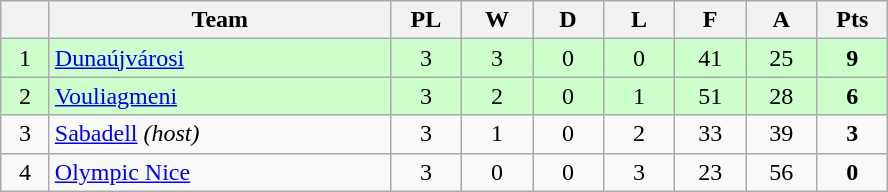<table class="wikitable" border="1" style="text-align:center">
<tr>
<th width=25></th>
<th width=220>Team</th>
<th width=40>PL</th>
<th width=40>W</th>
<th width=40>D</th>
<th width=40>L</th>
<th width=40>F</th>
<th width=40>A</th>
<th width=40>Pts</th>
</tr>
<tr style="background:#cfc;">
<td>1</td>
<td align=left> <a href='#'>Dunaújvárosi</a></td>
<td>3</td>
<td>3</td>
<td>0</td>
<td>0</td>
<td>41</td>
<td>25</td>
<td><strong>9</strong></td>
</tr>
<tr style="background:#cfc;">
<td>2</td>
<td align=left> <a href='#'>Vouliagmeni</a></td>
<td>3</td>
<td>2</td>
<td>0</td>
<td>1</td>
<td>51</td>
<td>28</td>
<td><strong>6</strong></td>
</tr>
<tr>
<td>3</td>
<td align=left> <a href='#'>Sabadell</a> <em>(host)</em></td>
<td>3</td>
<td>1</td>
<td>0</td>
<td>2</td>
<td>33</td>
<td>39</td>
<td><strong>3</strong></td>
</tr>
<tr>
<td>4</td>
<td align=left> <a href='#'>Olympic Nice</a></td>
<td>3</td>
<td>0</td>
<td>0</td>
<td>3</td>
<td>23</td>
<td>56</td>
<td><strong>0</strong></td>
</tr>
</table>
